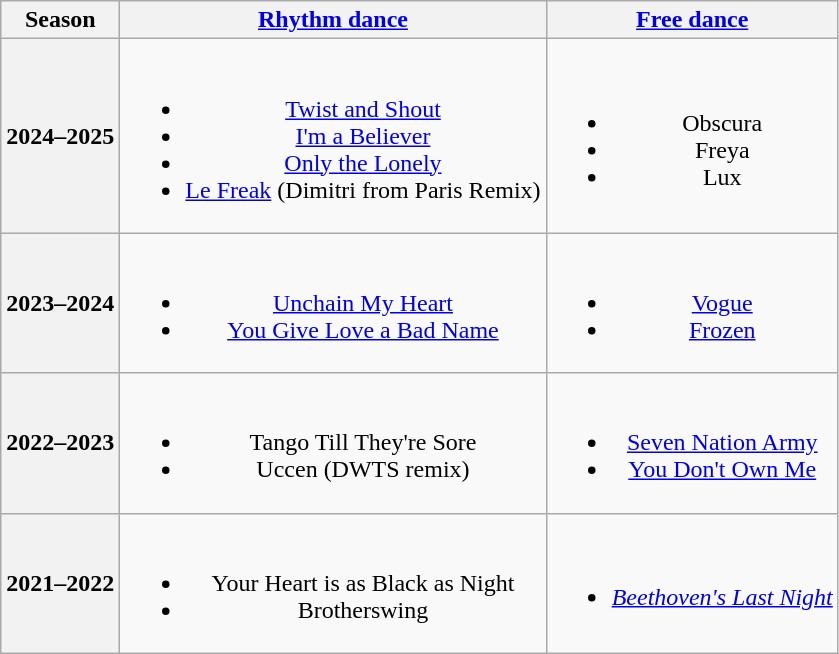<table class=wikitable style=text-align:center>
<tr>
<th>Season</th>
<th><a href='#'>Rhythm dance</a></th>
<th><a href='#'>Free dance</a></th>
</tr>
<tr>
<th>2024–2025 <br> </th>
<td><br><ul><li><a href='#'>Twist and Shout</a> <br> </li><li><a href='#'>I'm a Believer</a> <br> </li><li><a href='#'>Only the Lonely</a> <br> </li><li><a href='#'>Le Freak</a> (Dimitri from Paris Remix)  <br> </li></ul></td>
<td><br><ul><li>Obscura <br> </li><li>Freya <br> </li><li>Lux <br> </li></ul></td>
</tr>
<tr>
<th>2023–2024 <br> </th>
<td><br><ul><li><a href='#'>Unchain My Heart</a> <br> </li><li><a href='#'>You Give Love a Bad Name</a> <br> </li></ul></td>
<td><br><ul><li><a href='#'>Vogue</a></li><li><a href='#'>Frozen</a> <br> </li></ul></td>
</tr>
<tr>
<th>2022–2023 <br> </th>
<td><br><ul><li>Tango Till They're Sore <br> </li><li>Uccen (DWTS remix) <br> </li></ul></td>
<td><br><ul><li><a href='#'>Seven Nation Army</a> <br> </li><li><a href='#'>You Don't Own Me</a> <br> </li></ul></td>
</tr>
<tr>
<th>2021–2022 <br> </th>
<td><br><ul><li> Your Heart is as Black as Night <br> </li><li> Brotherswing <br> </li></ul></td>
<td><br><ul><li><em><a href='#'>Beethoven's Last Night</a></em> <br> </li></ul></td>
</tr>
</table>
